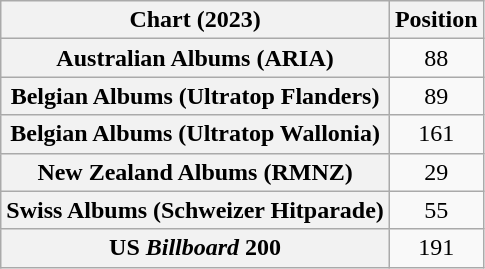<table class="wikitable sortable plainrowheaders" style="text-align:center">
<tr>
<th scope="col">Chart (2023)</th>
<th scope="col">Position</th>
</tr>
<tr>
<th scope="row">Australian Albums (ARIA)</th>
<td>88</td>
</tr>
<tr>
<th scope="row">Belgian Albums (Ultratop Flanders)</th>
<td>89</td>
</tr>
<tr>
<th scope="row">Belgian Albums (Ultratop Wallonia)</th>
<td>161</td>
</tr>
<tr>
<th scope="row">New Zealand Albums (RMNZ)</th>
<td>29</td>
</tr>
<tr>
<th scope="row">Swiss Albums (Schweizer Hitparade)</th>
<td>55</td>
</tr>
<tr>
<th scope="row">US <em>Billboard</em> 200</th>
<td>191</td>
</tr>
</table>
